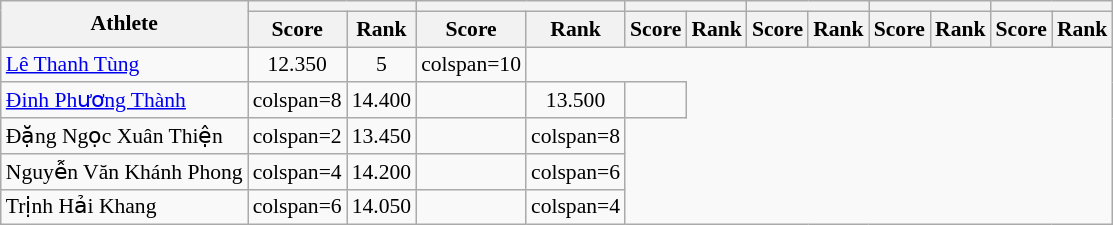<table class="wikitable" style="font-size: 90%">
<tr>
<th rowspan=2>Athlete</th>
<th colspan=2></th>
<th colspan=2></th>
<th colspan=2></th>
<th colspan=2></th>
<th colspan=2></th>
<th colspan=2></th>
</tr>
<tr>
<th>Score</th>
<th>Rank</th>
<th>Score</th>
<th>Rank</th>
<th>Score</th>
<th>Rank</th>
<th>Score</th>
<th>Rank</th>
<th>Score</th>
<th>Rank</th>
<th>Score</th>
<th>Rank</th>
</tr>
<tr>
<td><a href='#'>Lê Thanh Tùng</a></td>
<td align=center>12.350</td>
<td align=center>5</td>
<td>colspan=10 </td>
</tr>
<tr>
<td><a href='#'>Đinh Phương Thành</a></td>
<td>colspan=8 </td>
<td align=center>14.400</td>
<td align=center></td>
<td align=center>13.500</td>
<td align=center></td>
</tr>
<tr>
<td>Đặng Ngọc Xuân Thiện</td>
<td>colspan=2 </td>
<td align=center>13.450</td>
<td align=center></td>
<td>colspan=8 </td>
</tr>
<tr>
<td>Nguyễn Văn Khánh Phong</td>
<td>colspan=4 </td>
<td align=center>14.200</td>
<td align=center></td>
<td>colspan=6 </td>
</tr>
<tr>
<td>Trịnh Hải Khang</td>
<td>colspan=6 </td>
<td align=center>14.050</td>
<td align=center></td>
<td>colspan=4 </td>
</tr>
</table>
